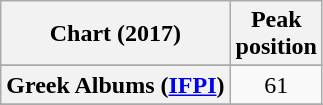<table class="wikitable sortable plainrowheaders" style="text-align:center">
<tr>
<th scope="col">Chart (2017)</th>
<th scope="col">Peak<br>position</th>
</tr>
<tr>
</tr>
<tr>
</tr>
<tr>
</tr>
<tr>
</tr>
<tr>
</tr>
<tr>
</tr>
<tr>
</tr>
<tr>
<th scope="row">Greek Albums (<a href='#'>IFPI</a>)</th>
<td>61</td>
</tr>
<tr>
</tr>
<tr>
</tr>
<tr>
</tr>
<tr>
</tr>
<tr>
</tr>
<tr>
</tr>
<tr>
</tr>
<tr>
</tr>
<tr>
</tr>
<tr>
</tr>
</table>
